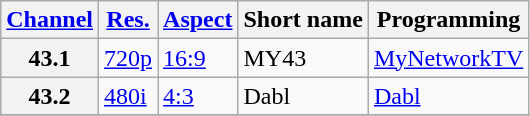<table class="wikitable">
<tr>
<th scope = "col"><a href='#'>Channel</a></th>
<th scope = "col"><a href='#'>Res.</a></th>
<th scope = "col"><a href='#'>Aspect</a></th>
<th scope = "col">Short name</th>
<th scope = "col">Programming</th>
</tr>
<tr>
<th scope = "row">43.1</th>
<td><a href='#'>720p</a></td>
<td><a href='#'>16:9</a></td>
<td>MY43</td>
<td><a href='#'>MyNetworkTV</a></td>
</tr>
<tr>
<th scope = "row">43.2</th>
<td><a href='#'>480i</a></td>
<td><a href='#'>4:3</a></td>
<td>Dabl</td>
<td><a href='#'>Dabl</a></td>
</tr>
<tr>
</tr>
</table>
